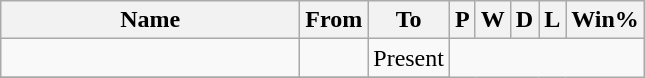<table class="wikitable sortable" style="text-align: center;">
<tr>
<th style="width:12em">Name</th>
<th>From</th>
<th>To</th>
<th>P</th>
<th>W</th>
<th>D</th>
<th>L</th>
<th>Win%</th>
</tr>
<tr>
<td align=left></td>
<td></td>
<td>Present<br></td>
</tr>
<tr>
</tr>
</table>
